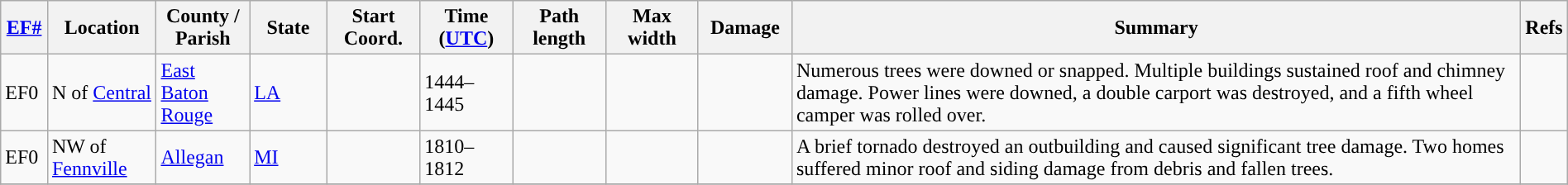<table class="wikitable sortable" style="width:100%;">
<tr>
<th scope="col" width="3%" align="center"><a href='#'>EF#</a></th>
<th scope="col" width="7%" align="center" class="unsortable">Location</th>
<th scope="col" width="6%" align="center" class="unsortable">County / Parish</th>
<th scope="col" width="5%" align="center">State</th>
<th scope="col" width="6%" align="center">Start Coord.</th>
<th scope="col" width="6%" align="center">Time (<a href='#'>UTC</a>)</th>
<th scope="col" width="6%" align="center">Path length</th>
<th scope="col" width="6%" align="center">Max width</th>
<th scope="col" width="6%" align="center">Damage</th>
<th scope="col" width="48%" class="unsortable" align="center">Summary</th>
<th scope="col" width="48%" class="unsortable" align="center">Refs</th>
</tr>
<tr>
<td>EF0</td>
<td>N of <a href='#'>Central</a></td>
<td><a href='#'>East Baton Rouge</a></td>
<td><a href='#'>LA</a></td>
<td></td>
<td>1444–1445</td>
<td></td>
<td></td>
<td></td>
<td>Numerous trees were downed or snapped. Multiple buildings sustained roof and chimney damage. Power lines were downed, a double carport was destroyed, and a  fifth wheel camper was rolled over.</td>
<td></td>
</tr>
<tr>
<td>EF0</td>
<td>NW of <a href='#'>Fennville</a></td>
<td><a href='#'>Allegan</a></td>
<td><a href='#'>MI</a></td>
<td></td>
<td>1810–1812</td>
<td></td>
<td></td>
<td></td>
<td>A brief tornado destroyed an outbuilding and caused significant tree damage. Two homes suffered minor roof and siding damage from debris and fallen trees.</td>
<td></td>
</tr>
<tr>
</tr>
</table>
